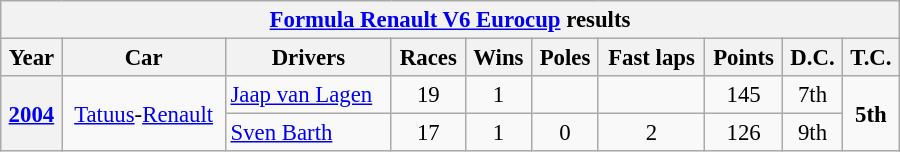<table class="wikitable collapsible" style="font-size:95%; width:600px; text-align:center">
<tr>
<th colspan=10><a href='#'>Formula Renault V6 Eurocup</a> results</th>
</tr>
<tr>
<th>Year</th>
<th>Car</th>
<th>Drivers</th>
<th>Races</th>
<th>Wins</th>
<th>Poles</th>
<th>Fast laps</th>
<th>Points</th>
<th>D.C.</th>
<th>T.C.</th>
</tr>
<tr>
<th rowspan=2><strong><a href='#'>2004</a></strong></th>
<td rowspan=2><a href='#'>Tatuus</a>-<a href='#'>Renault</a></td>
<td align="left"> <a href='#'>Jaap van Lagen</a></td>
<td>19</td>
<td>1</td>
<td></td>
<td></td>
<td>145</td>
<td>7th</td>
<td rowspan=2><strong>5th</strong></td>
</tr>
<tr>
<td align="left"> <a href='#'>Sven Barth</a></td>
<td>17</td>
<td>1</td>
<td>0</td>
<td>2</td>
<td>126</td>
<td>9th</td>
</tr>
</table>
